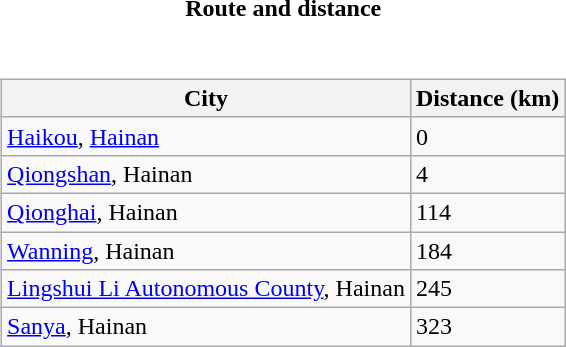<table style="font-size:100%;">
<tr>
<td width="33%" align="center"><strong>Route and distance</strong></td>
</tr>
<tr valign="top">
<td><br><table class="wikitable sortable" style="margin-left:auto;margin-right:auto">
<tr bgcolor="#ececec">
<th>City</th>
<th>Distance (km)</th>
</tr>
<tr>
<td><a href='#'>Haikou</a>, <a href='#'>Hainan</a></td>
<td>0</td>
</tr>
<tr>
<td><a href='#'>Qiongshan</a>, Hainan</td>
<td>4</td>
</tr>
<tr>
<td><a href='#'>Qionghai</a>, Hainan</td>
<td>114</td>
</tr>
<tr>
<td><a href='#'>Wanning</a>, Hainan</td>
<td>184</td>
</tr>
<tr>
<td><a href='#'>Lingshui Li Autonomous County</a>, Hainan</td>
<td>245</td>
</tr>
<tr>
<td><a href='#'>Sanya</a>, Hainan</td>
<td>323</td>
</tr>
</table>
</td>
</tr>
</table>
